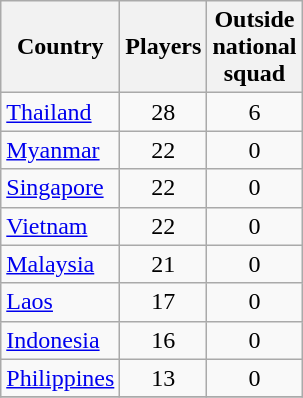<table class="wikitable sortable">
<tr>
<th>Country</th>
<th>Players</th>
<th>Outside<br>national<br>squad</th>
</tr>
<tr>
<td> <a href='#'>Thailand</a></td>
<td style="text-align:center">28</td>
<td style="text-align:center">6</td>
</tr>
<tr>
<td> <a href='#'>Myanmar</a></td>
<td style="text-align:center">22</td>
<td style="text-align:center">0</td>
</tr>
<tr>
<td> <a href='#'>Singapore</a></td>
<td style="text-align:center">22</td>
<td style="text-align:center">0</td>
</tr>
<tr>
<td> <a href='#'>Vietnam</a></td>
<td style="text-align:center">22</td>
<td style="text-align:center">0</td>
</tr>
<tr>
<td> <a href='#'>Malaysia</a></td>
<td style="text-align:center">21</td>
<td style="text-align:center">0</td>
</tr>
<tr>
<td> <a href='#'>Laos</a></td>
<td style="text-align:center">17</td>
<td style="text-align:center">0</td>
</tr>
<tr>
<td> <a href='#'>Indonesia</a></td>
<td style="text-align:center">16</td>
<td style="text-align:center">0</td>
</tr>
<tr>
<td> <a href='#'>Philippines</a></td>
<td style="text-align:center">13</td>
<td style="text-align:center">0</td>
</tr>
<tr>
</tr>
</table>
